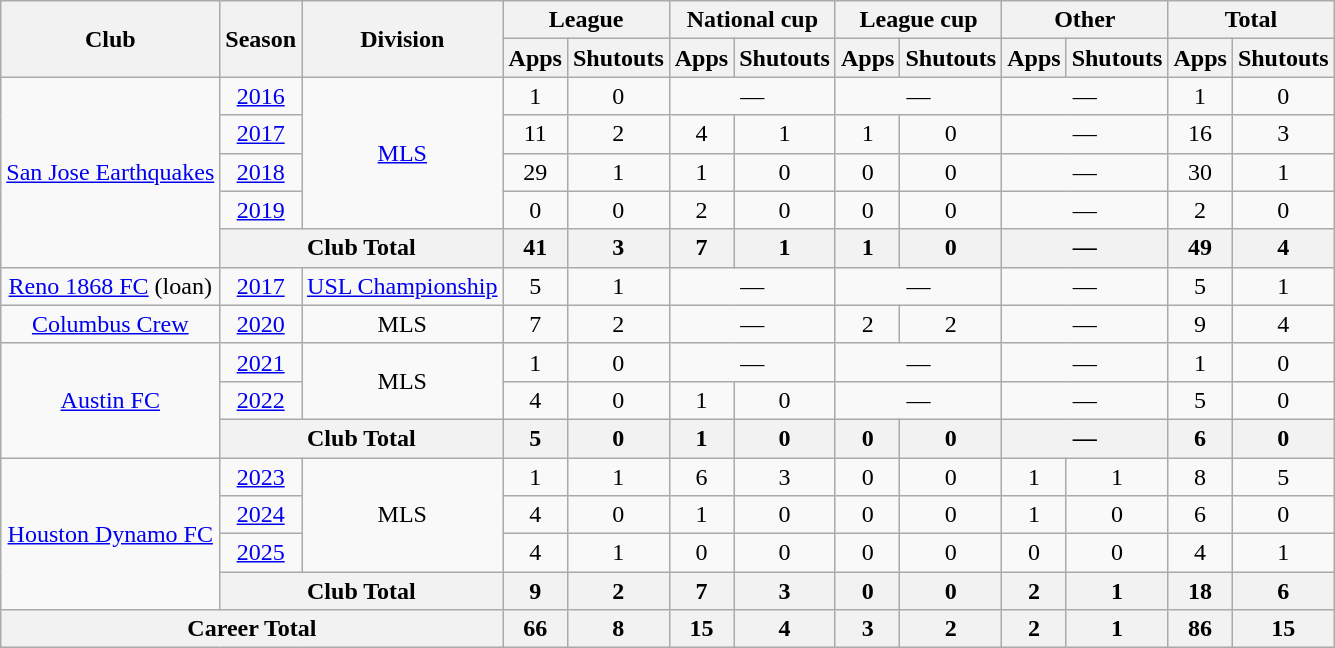<table class="wikitable" style="text-align:center;">
<tr>
<th rowspan="2">Club</th>
<th rowspan="2">Season</th>
<th rowspan="2">Division</th>
<th colspan="2">League</th>
<th colspan="2">National cup</th>
<th colspan="2">League cup</th>
<th colspan="2">Other</th>
<th colspan="2">Total</th>
</tr>
<tr>
<th>Apps</th>
<th>Shutouts</th>
<th>Apps</th>
<th>Shutouts</th>
<th>Apps</th>
<th>Shutouts</th>
<th>Apps</th>
<th>Shutouts</th>
<th>Apps</th>
<th>Shutouts</th>
</tr>
<tr>
<td rowspan="5"><a href='#'>San Jose Earthquakes</a></td>
<td><a href='#'>2016</a></td>
<td rowspan=4><a href='#'>MLS</a></td>
<td>1</td>
<td>0</td>
<td colspan="2">—</td>
<td colspan="2">—</td>
<td colspan="2">—</td>
<td>1</td>
<td>0</td>
</tr>
<tr>
<td><a href='#'>2017</a></td>
<td>11</td>
<td>2</td>
<td>4</td>
<td>1</td>
<td>1</td>
<td>0</td>
<td colspan="2">—</td>
<td>16</td>
<td>3</td>
</tr>
<tr>
<td><a href='#'>2018</a></td>
<td>29</td>
<td>1</td>
<td>1</td>
<td>0</td>
<td>0</td>
<td>0</td>
<td colspan="2">—</td>
<td>30</td>
<td>1</td>
</tr>
<tr>
<td><a href='#'>2019</a></td>
<td>0</td>
<td>0</td>
<td>2</td>
<td>0</td>
<td>0</td>
<td>0</td>
<td colspan="2">—</td>
<td>2</td>
<td>0</td>
</tr>
<tr>
<th colspan="2">Club Total</th>
<th>41</th>
<th>3</th>
<th>7</th>
<th>1</th>
<th>1</th>
<th>0</th>
<th colspan="2">—</th>
<th>49</th>
<th>4</th>
</tr>
<tr>
<td><a href='#'>Reno 1868 FC</a> (loan)</td>
<td><a href='#'>2017</a></td>
<td><a href='#'>USL Championship</a></td>
<td>5</td>
<td>1</td>
<td colspan="2">—</td>
<td colspan="2">—</td>
<td colspan="2">—</td>
<td>5</td>
<td>1</td>
</tr>
<tr>
<td><a href='#'>Columbus Crew</a></td>
<td><a href='#'>2020</a></td>
<td>MLS</td>
<td>7</td>
<td>2</td>
<td colspan="2">—</td>
<td>2</td>
<td>2</td>
<td colspan="2">—</td>
<td>9</td>
<td>4</td>
</tr>
<tr>
<td rowspan=3><a href='#'>Austin FC</a></td>
<td><a href='#'>2021</a></td>
<td rowspan=2>MLS</td>
<td>1</td>
<td>0</td>
<td colspan="2">—</td>
<td colspan="2">—</td>
<td colspan="2">—</td>
<td>1</td>
<td>0</td>
</tr>
<tr>
<td><a href='#'>2022</a></td>
<td>4</td>
<td>0</td>
<td>1</td>
<td>0</td>
<td colspan="2">—</td>
<td colspan="2">—</td>
<td>5</td>
<td>0</td>
</tr>
<tr>
<th colspan=2>Club Total</th>
<th>5</th>
<th>0</th>
<th>1</th>
<th>0</th>
<th>0</th>
<th>0</th>
<th colspan="2">—</th>
<th>6</th>
<th>0</th>
</tr>
<tr>
<td rowspan="4"><a href='#'>Houston Dynamo FC</a></td>
<td><a href='#'>2023</a></td>
<td rowspan="3">MLS</td>
<td>1</td>
<td>1</td>
<td>6</td>
<td>3</td>
<td>0</td>
<td>0</td>
<td>1</td>
<td>1</td>
<td>8</td>
<td>5</td>
</tr>
<tr>
<td><a href='#'>2024</a></td>
<td>4</td>
<td>0</td>
<td>1</td>
<td>0</td>
<td>0</td>
<td>0</td>
<td>1</td>
<td>0</td>
<td>6</td>
<td>0</td>
</tr>
<tr>
<td><a href='#'>2025</a></td>
<td>4</td>
<td>1</td>
<td>0</td>
<td>0</td>
<td>0</td>
<td>0</td>
<td>0</td>
<td>0</td>
<td>4</td>
<td>1</td>
</tr>
<tr>
<th colspan="2">Club Total</th>
<th>9</th>
<th>2</th>
<th>7</th>
<th>3</th>
<th>0</th>
<th>0</th>
<th>2</th>
<th>1</th>
<th>18</th>
<th>6</th>
</tr>
<tr>
<th colspan="3">Career Total</th>
<th>66</th>
<th>8</th>
<th>15</th>
<th>4</th>
<th>3</th>
<th>2</th>
<th>2</th>
<th>1</th>
<th>86</th>
<th>15</th>
</tr>
</table>
